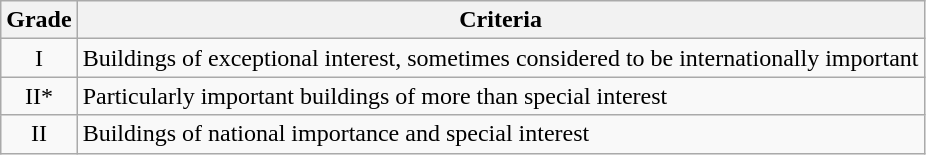<table class="wikitable">
<tr>
<th>Grade</th>
<th>Criteria</th>
</tr>
<tr>
<td align="center" >I</td>
<td>Buildings of exceptional interest, sometimes considered to be internationally important</td>
</tr>
<tr>
<td align="center" >II*</td>
<td>Particularly important buildings of more than special interest</td>
</tr>
<tr>
<td align="center" >II</td>
<td>Buildings of national importance and special interest</td>
</tr>
</table>
